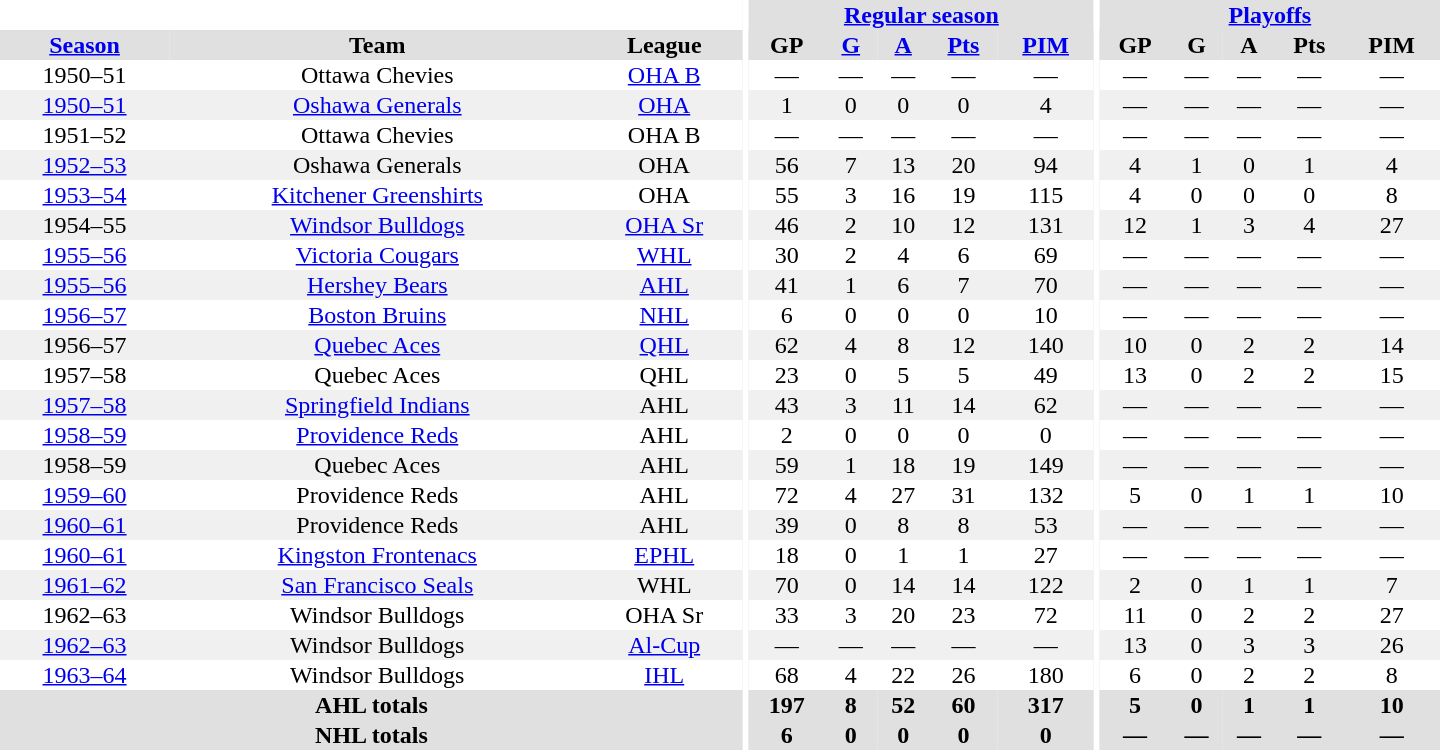<table border="0" cellpadding="1" cellspacing="0" style="text-align:center; width:60em">
<tr bgcolor="#e0e0e0">
<th colspan="3" bgcolor="#ffffff"></th>
<th rowspan="100" bgcolor="#ffffff"></th>
<th colspan="5"><a href='#'>Regular season</a></th>
<th rowspan="100" bgcolor="#ffffff"></th>
<th colspan="5"><a href='#'>Playoffs</a></th>
</tr>
<tr bgcolor="#e0e0e0">
<th><a href='#'>Season</a></th>
<th>Team</th>
<th>League</th>
<th>GP</th>
<th><a href='#'>G</a></th>
<th><a href='#'>A</a></th>
<th><a href='#'>Pts</a></th>
<th><a href='#'>PIM</a></th>
<th>GP</th>
<th>G</th>
<th>A</th>
<th>Pts</th>
<th>PIM</th>
</tr>
<tr>
<td>1950–51</td>
<td>Ottawa Chevies</td>
<td><a href='#'>OHA B</a></td>
<td>—</td>
<td>—</td>
<td>—</td>
<td>—</td>
<td>—</td>
<td>—</td>
<td>—</td>
<td>—</td>
<td>—</td>
<td>—</td>
</tr>
<tr bgcolor="#f0f0f0">
<td><a href='#'>1950–51</a></td>
<td><a href='#'>Oshawa Generals</a></td>
<td><a href='#'>OHA</a></td>
<td>1</td>
<td>0</td>
<td>0</td>
<td>0</td>
<td>4</td>
<td>—</td>
<td>—</td>
<td>—</td>
<td>—</td>
<td>—</td>
</tr>
<tr>
<td>1951–52</td>
<td>Ottawa Chevies</td>
<td>OHA B</td>
<td>—</td>
<td>—</td>
<td>—</td>
<td>—</td>
<td>—</td>
<td>—</td>
<td>—</td>
<td>—</td>
<td>—</td>
<td>—</td>
</tr>
<tr bgcolor="#f0f0f0">
<td><a href='#'>1952–53</a></td>
<td>Oshawa Generals</td>
<td>OHA</td>
<td>56</td>
<td>7</td>
<td>13</td>
<td>20</td>
<td>94</td>
<td>4</td>
<td>1</td>
<td>0</td>
<td>1</td>
<td>4</td>
</tr>
<tr>
<td><a href='#'>1953–54</a></td>
<td><a href='#'>Kitchener Greenshirts</a></td>
<td>OHA</td>
<td>55</td>
<td>3</td>
<td>16</td>
<td>19</td>
<td>115</td>
<td>4</td>
<td>0</td>
<td>0</td>
<td>0</td>
<td>8</td>
</tr>
<tr bgcolor="#f0f0f0">
<td>1954–55</td>
<td><a href='#'>Windsor Bulldogs</a></td>
<td><a href='#'>OHA Sr</a></td>
<td>46</td>
<td>2</td>
<td>10</td>
<td>12</td>
<td>131</td>
<td>12</td>
<td>1</td>
<td>3</td>
<td>4</td>
<td>27</td>
</tr>
<tr>
<td><a href='#'>1955–56</a></td>
<td><a href='#'>Victoria Cougars</a></td>
<td><a href='#'>WHL</a></td>
<td>30</td>
<td>2</td>
<td>4</td>
<td>6</td>
<td>69</td>
<td>—</td>
<td>—</td>
<td>—</td>
<td>—</td>
<td>—</td>
</tr>
<tr bgcolor="#f0f0f0">
<td><a href='#'>1955–56</a></td>
<td><a href='#'>Hershey Bears</a></td>
<td><a href='#'>AHL</a></td>
<td>41</td>
<td>1</td>
<td>6</td>
<td>7</td>
<td>70</td>
<td>—</td>
<td>—</td>
<td>—</td>
<td>—</td>
<td>—</td>
</tr>
<tr>
<td><a href='#'>1956–57</a></td>
<td><a href='#'>Boston Bruins</a></td>
<td><a href='#'>NHL</a></td>
<td>6</td>
<td>0</td>
<td>0</td>
<td>0</td>
<td>10</td>
<td>—</td>
<td>—</td>
<td>—</td>
<td>—</td>
<td>—</td>
</tr>
<tr bgcolor="#f0f0f0">
<td>1956–57</td>
<td><a href='#'>Quebec Aces</a></td>
<td><a href='#'>QHL</a></td>
<td>62</td>
<td>4</td>
<td>8</td>
<td>12</td>
<td>140</td>
<td>10</td>
<td>0</td>
<td>2</td>
<td>2</td>
<td>14</td>
</tr>
<tr>
<td>1957–58</td>
<td>Quebec Aces</td>
<td>QHL</td>
<td>23</td>
<td>0</td>
<td>5</td>
<td>5</td>
<td>49</td>
<td>13</td>
<td>0</td>
<td>2</td>
<td>2</td>
<td>15</td>
</tr>
<tr bgcolor="#f0f0f0">
<td><a href='#'>1957–58</a></td>
<td><a href='#'>Springfield Indians</a></td>
<td>AHL</td>
<td>43</td>
<td>3</td>
<td>11</td>
<td>14</td>
<td>62</td>
<td>—</td>
<td>—</td>
<td>—</td>
<td>—</td>
<td>—</td>
</tr>
<tr>
<td><a href='#'>1958–59</a></td>
<td><a href='#'>Providence Reds</a></td>
<td>AHL</td>
<td>2</td>
<td>0</td>
<td>0</td>
<td>0</td>
<td>0</td>
<td>—</td>
<td>—</td>
<td>—</td>
<td>—</td>
<td>—</td>
</tr>
<tr bgcolor="#f0f0f0">
<td>1958–59</td>
<td>Quebec Aces</td>
<td>AHL</td>
<td>59</td>
<td>1</td>
<td>18</td>
<td>19</td>
<td>149</td>
<td>—</td>
<td>—</td>
<td>—</td>
<td>—</td>
<td>—</td>
</tr>
<tr>
<td><a href='#'>1959–60</a></td>
<td>Providence Reds</td>
<td>AHL</td>
<td>72</td>
<td>4</td>
<td>27</td>
<td>31</td>
<td>132</td>
<td>5</td>
<td>0</td>
<td>1</td>
<td>1</td>
<td>10</td>
</tr>
<tr bgcolor="#f0f0f0">
<td><a href='#'>1960–61</a></td>
<td>Providence Reds</td>
<td>AHL</td>
<td>39</td>
<td>0</td>
<td>8</td>
<td>8</td>
<td>53</td>
<td>—</td>
<td>—</td>
<td>—</td>
<td>—</td>
<td>—</td>
</tr>
<tr>
<td><a href='#'>1960–61</a></td>
<td><a href='#'>Kingston Frontenacs</a></td>
<td><a href='#'>EPHL</a></td>
<td>18</td>
<td>0</td>
<td>1</td>
<td>1</td>
<td>27</td>
<td>—</td>
<td>—</td>
<td>—</td>
<td>—</td>
<td>—</td>
</tr>
<tr bgcolor="#f0f0f0">
<td><a href='#'>1961–62</a></td>
<td><a href='#'>San Francisco Seals</a></td>
<td>WHL</td>
<td>70</td>
<td>0</td>
<td>14</td>
<td>14</td>
<td>122</td>
<td>2</td>
<td>0</td>
<td>1</td>
<td>1</td>
<td>7</td>
</tr>
<tr>
<td>1962–63</td>
<td>Windsor Bulldogs</td>
<td>OHA Sr</td>
<td>33</td>
<td>3</td>
<td>20</td>
<td>23</td>
<td>72</td>
<td>11</td>
<td>0</td>
<td>2</td>
<td>2</td>
<td>27</td>
</tr>
<tr bgcolor="#f0f0f0">
<td><a href='#'>1962–63</a></td>
<td>Windsor Bulldogs</td>
<td><a href='#'>Al-Cup</a></td>
<td>—</td>
<td>—</td>
<td>—</td>
<td>—</td>
<td>—</td>
<td>13</td>
<td>0</td>
<td>3</td>
<td>3</td>
<td>26</td>
</tr>
<tr>
<td><a href='#'>1963–64</a></td>
<td>Windsor Bulldogs</td>
<td><a href='#'>IHL</a></td>
<td>68</td>
<td>4</td>
<td>22</td>
<td>26</td>
<td>180</td>
<td>6</td>
<td>0</td>
<td>2</td>
<td>2</td>
<td>8</td>
</tr>
<tr bgcolor="#e0e0e0">
<th colspan="3">AHL totals</th>
<th>197</th>
<th>8</th>
<th>52</th>
<th>60</th>
<th>317</th>
<th>5</th>
<th>0</th>
<th>1</th>
<th>1</th>
<th>10</th>
</tr>
<tr bgcolor="#e0e0e0">
<th colspan="3">NHL totals</th>
<th>6</th>
<th>0</th>
<th>0</th>
<th>0</th>
<th>0</th>
<th>—</th>
<th>—</th>
<th>—</th>
<th>—</th>
<th>—</th>
</tr>
</table>
